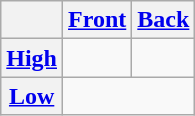<table class="wikitable" style="text-align: center;">
<tr>
<th></th>
<th><a href='#'>Front</a></th>
<th><a href='#'>Back</a></th>
</tr>
<tr>
<th><a href='#'>High</a></th>
<td>     </td>
<td>     </td>
</tr>
<tr>
<th><a href='#'>Low</a></th>
<td colspan="2">     </td>
</tr>
</table>
